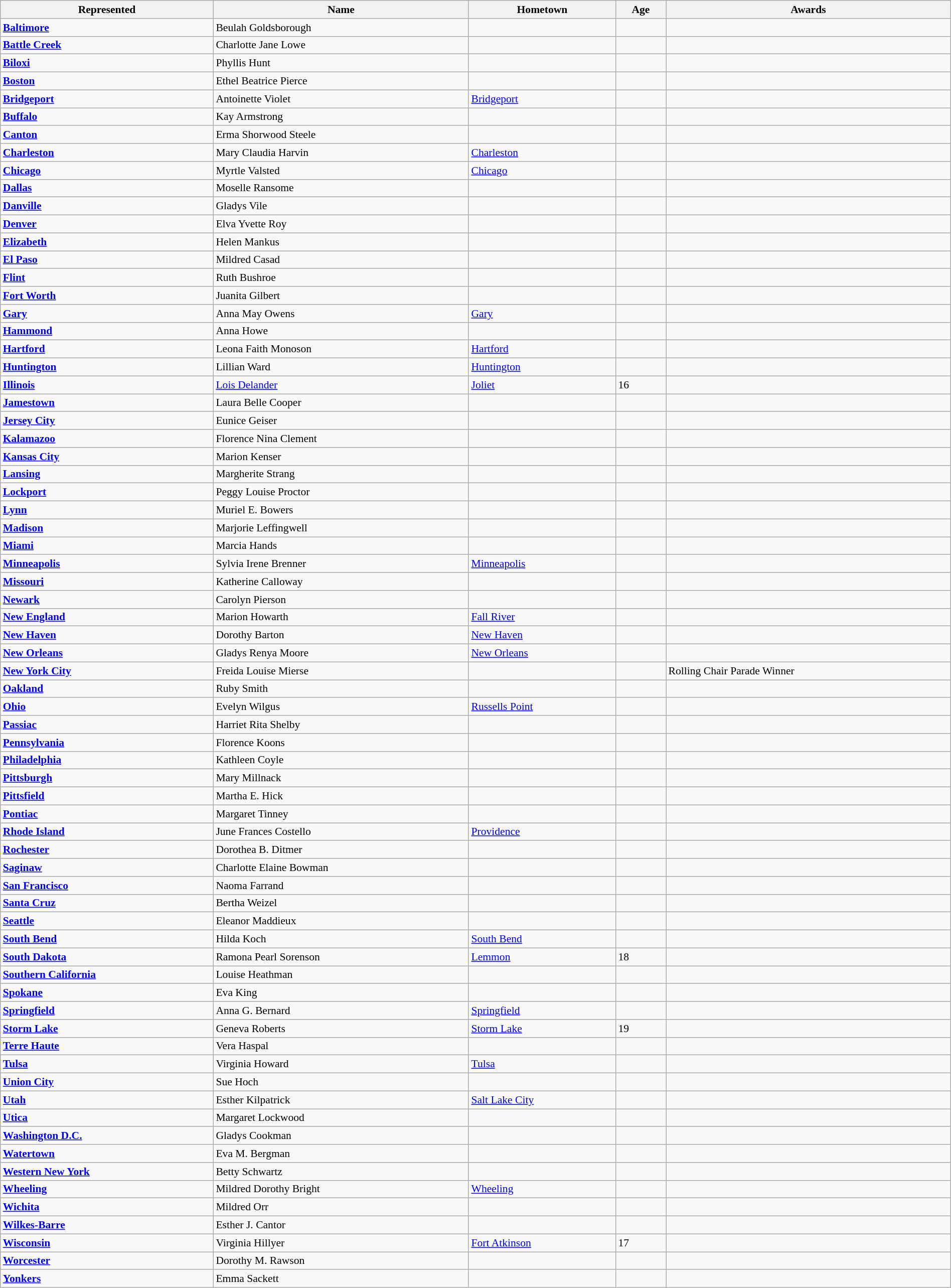<table class="wikitable sortable" style="width:100%; font-size:90%;">
<tr>
<th>Represented</th>
<th>Name</th>
<th>Hometown</th>
<th>Age</th>
<th>Awards</th>
</tr>
<tr>
<td><strong><a href='#'>Baltimore</a></strong></td>
<td>Beulah Goldsborough</td>
<td></td>
<td></td>
<td></td>
</tr>
<tr>
<td><strong><a href='#'>Battle Creek</a></strong></td>
<td>Charlotte Jane Lowe</td>
<td></td>
<td></td>
<td></td>
</tr>
<tr>
<td><strong><a href='#'>Biloxi</a></strong></td>
<td>Phyllis Hunt</td>
<td></td>
<td></td>
<td></td>
</tr>
<tr>
<td> <strong><a href='#'>Boston</a></strong></td>
<td>Ethel Beatrice Pierce</td>
<td></td>
<td></td>
<td></td>
</tr>
<tr>
<td><strong><a href='#'>Bridgeport</a></strong></td>
<td>Antoinette Violet</td>
<td><a href='#'>Bridgeport</a></td>
<td></td>
<td></td>
</tr>
<tr>
<td> <strong><a href='#'>Buffalo</a></strong></td>
<td>Kay Armstrong</td>
<td></td>
<td></td>
<td></td>
</tr>
<tr>
<td><strong><a href='#'>Canton</a></strong></td>
<td>Erma Shorwood Steele</td>
<td></td>
<td></td>
<td></td>
</tr>
<tr>
<td><strong><a href='#'>Charleston</a></strong></td>
<td>Mary Claudia Harvin</td>
<td><a href='#'>Charleston</a></td>
<td></td>
<td></td>
</tr>
<tr>
<td> <strong><a href='#'>Chicago</a></strong></td>
<td>Myrtle Valsted</td>
<td><a href='#'>Chicago</a></td>
<td></td>
<td></td>
</tr>
<tr>
<td> <strong><a href='#'>Dallas</a></strong></td>
<td>Moselle Ransome</td>
<td></td>
<td></td>
<td></td>
</tr>
<tr>
<td><strong><a href='#'>Danville</a></strong></td>
<td>Gladys Vile</td>
<td></td>
<td></td>
<td></td>
</tr>
<tr>
<td><strong><a href='#'>Denver</a></strong></td>
<td>Elva Yvette Roy</td>
<td></td>
<td></td>
<td></td>
</tr>
<tr>
<td><strong><a href='#'>Elizabeth</a></strong></td>
<td>Helen Mankus</td>
<td></td>
<td></td>
<td></td>
</tr>
<tr>
<td><strong><a href='#'>El Paso</a></strong></td>
<td>Mildred Casad</td>
<td></td>
<td></td>
<td></td>
</tr>
<tr>
<td><strong><a href='#'>Flint</a></strong></td>
<td>Ruth Bushroe</td>
<td></td>
<td></td>
<td></td>
</tr>
<tr>
<td><strong><a href='#'>Fort Worth</a></strong></td>
<td>Juanita Gilbert</td>
<td></td>
<td></td>
<td></td>
</tr>
<tr>
<td><strong><a href='#'>Gary</a></strong></td>
<td>Anna May Owens</td>
<td><a href='#'>Gary</a></td>
<td></td>
<td></td>
</tr>
<tr>
<td><strong><a href='#'>Hammond</a></strong></td>
<td>Anna Howe</td>
<td></td>
<td></td>
<td></td>
</tr>
<tr>
<td> <strong><a href='#'>Hartford</a></strong></td>
<td>Leona Faith Monoson</td>
<td><a href='#'>Hartford</a></td>
<td></td>
<td></td>
</tr>
<tr>
<td><strong><a href='#'>Huntington</a></strong></td>
<td>Lillian Ward</td>
<td><a href='#'>Huntington</a></td>
<td></td>
<td></td>
</tr>
<tr>
<td> <strong><a href='#'>Illinois</a></strong></td>
<td><a href='#'>Lois Delander</a></td>
<td><a href='#'>Joliet</a></td>
<td>16</td>
<td></td>
</tr>
<tr>
<td><strong><a href='#'>Jamestown</a></strong></td>
<td>Laura Belle Cooper</td>
<td></td>
<td></td>
<td></td>
</tr>
<tr>
<td><strong><a href='#'>Jersey City</a></strong></td>
<td>Eunice Geiser</td>
<td></td>
<td></td>
<td></td>
</tr>
<tr>
<td><strong><a href='#'>Kalamazoo</a></strong></td>
<td>Florence Nina Clement</td>
<td></td>
<td></td>
<td></td>
</tr>
<tr>
<td><strong><a href='#'>Kansas City</a></strong></td>
<td>Marion Kenser</td>
<td></td>
<td></td>
<td></td>
</tr>
<tr>
<td><strong><a href='#'>Lansing</a></strong></td>
<td>Margherite Strang</td>
<td></td>
<td></td>
<td></td>
</tr>
<tr>
<td><strong><a href='#'>Lockport</a></strong></td>
<td>Peggy Louise Proctor</td>
<td></td>
<td></td>
<td></td>
</tr>
<tr>
<td><strong><a href='#'>Lynn</a></strong></td>
<td>Muriel E. Bowers</td>
<td></td>
<td></td>
<td></td>
</tr>
<tr>
<td><strong><a href='#'>Madison</a></strong></td>
<td>Marjorie Leffingwell</td>
<td></td>
<td></td>
<td></td>
</tr>
<tr>
<td> <strong><a href='#'>Miami</a></strong></td>
<td>Marcia Hands</td>
<td></td>
<td></td>
<td></td>
</tr>
<tr>
<td> <strong><a href='#'>Minneapolis</a></strong></td>
<td>Sylvia Irene Brenner</td>
<td><a href='#'>Minneapolis</a></td>
<td></td>
<td></td>
</tr>
<tr>
<td> <strong><a href='#'>Missouri</a></strong></td>
<td>Katherine Calloway</td>
<td></td>
<td></td>
<td></td>
</tr>
<tr>
<td><strong><a href='#'>Newark</a></strong></td>
<td>Carolyn Pierson</td>
<td></td>
<td></td>
<td></td>
</tr>
<tr>
<td><strong><a href='#'>New England</a></strong></td>
<td>Marion Howarth</td>
<td><a href='#'>Fall River</a></td>
<td></td>
<td></td>
</tr>
<tr>
<td><strong><a href='#'>New Haven</a></strong></td>
<td>Dorothy Barton</td>
<td><a href='#'>New Haven</a></td>
<td></td>
<td></td>
</tr>
<tr>
<td> <strong><a href='#'>New Orleans</a></strong></td>
<td>Gladys Renya Moore</td>
<td><a href='#'>New Orleans</a></td>
<td></td>
<td></td>
</tr>
<tr>
<td> <strong><a href='#'>New York City</a></strong></td>
<td>Freida Louise Mierse</td>
<td></td>
<td></td>
<td>Rolling Chair Parade Winner</td>
</tr>
<tr>
<td><strong><a href='#'>Oakland</a></strong></td>
<td>Ruby Smith</td>
<td></td>
<td></td>
<td></td>
</tr>
<tr>
<td> <strong><a href='#'>Ohio</a></strong></td>
<td>Evelyn Wilgus</td>
<td><a href='#'>Russells Point</a></td>
<td></td>
<td></td>
</tr>
<tr>
<td><strong><a href='#'>Passiac</a></strong></td>
<td>Harriet Rita Shelby</td>
<td></td>
<td></td>
<td></td>
</tr>
<tr>
<td> <strong><a href='#'>Pennsylvania</a></strong></td>
<td>Florence Koons</td>
<td></td>
<td></td>
<td></td>
</tr>
<tr>
<td> <strong><a href='#'>Philadelphia</a></strong></td>
<td>Kathleen Coyle</td>
<td></td>
<td></td>
<td></td>
</tr>
<tr>
<td><strong><a href='#'>Pittsburgh</a></strong></td>
<td>Mary Millnack</td>
<td></td>
<td></td>
<td></td>
</tr>
<tr>
<td><strong><a href='#'>Pittsfield</a></strong></td>
<td>Martha E. Hick</td>
<td></td>
<td></td>
<td></td>
</tr>
<tr>
<td><strong><a href='#'>Pontiac</a></strong></td>
<td>Margaret Tinney</td>
<td></td>
<td></td>
<td></td>
</tr>
<tr>
<td> <strong><a href='#'>Rhode Island</a></strong></td>
<td>June Frances Costello</td>
<td><a href='#'>Providence</a></td>
<td></td>
<td></td>
</tr>
<tr>
<td><strong><a href='#'>Rochester</a></strong></td>
<td>Dorothea B. Ditmer</td>
<td></td>
<td></td>
<td></td>
</tr>
<tr>
<td><strong><a href='#'>Saginaw</a></strong></td>
<td>Charlotte Elaine Bowman</td>
<td></td>
<td></td>
<td></td>
</tr>
<tr>
<td> <strong><a href='#'>San Francisco</a></strong></td>
<td>Naoma Farrand</td>
<td></td>
<td></td>
<td></td>
</tr>
<tr>
<td><strong><a href='#'>Santa Cruz</a></strong></td>
<td>Bertha Weizel</td>
<td></td>
<td></td>
<td></td>
</tr>
<tr>
<td><strong><a href='#'>Seattle</a></strong></td>
<td>Eleanor Maddieux</td>
<td></td>
<td></td>
<td></td>
</tr>
<tr>
<td><strong><a href='#'>South Bend</a></strong></td>
<td>Hilda Koch</td>
<td><a href='#'>South Bend</a></td>
<td></td>
<td></td>
</tr>
<tr>
<td> <strong><a href='#'>South Dakota</a></strong></td>
<td>Ramona Pearl Sorenson</td>
<td><a href='#'>Lemmon</a></td>
<td>18</td>
<td></td>
</tr>
<tr>
<td><strong><a href='#'>Southern California</a></strong></td>
<td>Louise Heathman</td>
<td></td>
<td></td>
<td></td>
</tr>
<tr>
<td><strong><a href='#'>Spokane</a></strong></td>
<td>Eva King</td>
<td></td>
<td></td>
<td></td>
</tr>
<tr>
<td><strong><a href='#'>Springfield</a></strong></td>
<td>Anna G. Bernard</td>
<td><a href='#'>Springfield</a></td>
<td></td>
<td></td>
</tr>
<tr>
<td><strong><a href='#'>Storm Lake</a></strong></td>
<td>Geneva Roberts</td>
<td><a href='#'>Storm Lake</a></td>
<td>19</td>
<td></td>
</tr>
<tr>
<td><strong><a href='#'>Terre Haute</a></strong></td>
<td>Vera Haspal</td>
<td></td>
<td></td>
<td></td>
</tr>
<tr>
<td><strong><a href='#'>Tulsa</a></strong></td>
<td>Virginia Howard</td>
<td><a href='#'>Tulsa</a></td>
<td></td>
<td></td>
</tr>
<tr>
<td><strong><a href='#'>Union City</a></strong></td>
<td>Sue Hoch</td>
<td></td>
<td></td>
<td></td>
</tr>
<tr>
<td> <strong><a href='#'>Utah</a></strong></td>
<td>Esther Kilpatrick</td>
<td><a href='#'>Salt Lake City</a></td>
<td></td>
<td></td>
</tr>
<tr>
<td><strong><a href='#'>Utica</a></strong></td>
<td>Margaret Lockwood</td>
<td></td>
<td></td>
<td></td>
</tr>
<tr>
<td> <strong><a href='#'>Washington D.C.</a></strong></td>
<td>Gladys Cookman</td>
<td></td>
<td></td>
<td></td>
</tr>
<tr>
<td><strong><a href='#'>Watertown</a></strong></td>
<td>Eva M. Bergman</td>
<td></td>
<td></td>
<td></td>
</tr>
<tr>
<td><strong><a href='#'>Western New York</a></strong></td>
<td>Betty Schwartz</td>
<td></td>
<td></td>
<td></td>
</tr>
<tr>
<td><strong><a href='#'>Wheeling</a></strong></td>
<td>Mildred Dorothy Bright</td>
<td><a href='#'>Wheeling</a></td>
<td></td>
<td></td>
</tr>
<tr>
<td><strong><a href='#'>Wichita</a></strong></td>
<td>Mildred Orr</td>
<td></td>
<td></td>
<td></td>
</tr>
<tr>
<td><strong><a href='#'>Wilkes-Barre</a></strong></td>
<td>Esther J. Cantor</td>
<td></td>
<td></td>
<td></td>
</tr>
<tr>
<td> <strong><a href='#'>Wisconsin</a></strong></td>
<td>Virginia Hillyer</td>
<td><a href='#'>Fort Atkinson</a></td>
<td>17</td>
<td></td>
</tr>
<tr>
<td><strong><a href='#'>Worcester</a></strong></td>
<td>Dorothy M. Rawson</td>
<td></td>
<td></td>
<td></td>
</tr>
<tr>
<td><strong><a href='#'>Yonkers</a></strong></td>
<td>Emma Sackett</td>
<td></td>
<td></td>
<td></td>
</tr>
</table>
